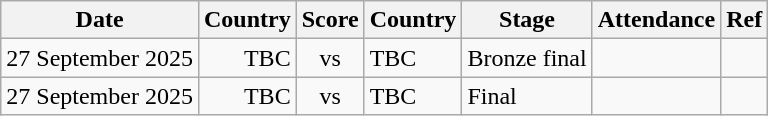<table class="wikitable">
<tr>
<th scope=col>Date</th>
<th scope=col>Country</th>
<th scope=col>Score</th>
<th scope=col>Country</th>
<th scope=col>Stage</th>
<th scope=col>Attendance</th>
<th scope=col>Ref</th>
</tr>
<tr>
<td>27 September 2025</td>
<td align="right">TBC</td>
<td align="center">vs</td>
<td>TBC</td>
<td>Bronze final</td>
<td></td>
<td></td>
</tr>
<tr>
<td>27 September 2025</td>
<td align="right">TBC</td>
<td align="center">vs</td>
<td>TBC</td>
<td>Final</td>
<td></td>
<td></td>
</tr>
</table>
